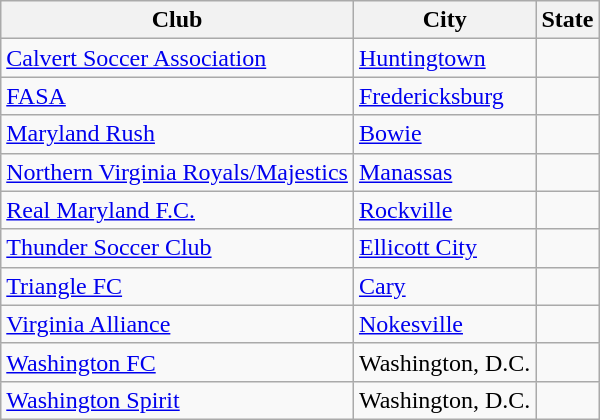<table class="wikitable">
<tr>
<th>Club</th>
<th>City</th>
<th>State</th>
</tr>
<tr>
<td><a href='#'>Calvert Soccer Association</a></td>
<td><a href='#'>Huntingtown</a></td>
<td></td>
</tr>
<tr>
<td><a href='#'>FASA</a></td>
<td><a href='#'>Fredericksburg</a></td>
<td></td>
</tr>
<tr>
<td><a href='#'>Maryland Rush</a></td>
<td><a href='#'>Bowie</a></td>
<td></td>
</tr>
<tr>
<td><a href='#'>Northern Virginia Royals/Majestics</a></td>
<td><a href='#'>Manassas</a></td>
<td></td>
</tr>
<tr>
<td><a href='#'>Real Maryland F.C.</a></td>
<td><a href='#'>Rockville</a></td>
<td></td>
</tr>
<tr>
<td><a href='#'>Thunder Soccer Club</a></td>
<td><a href='#'>Ellicott City</a></td>
<td></td>
</tr>
<tr>
<td><a href='#'>Triangle FC</a></td>
<td><a href='#'>Cary</a></td>
<td></td>
</tr>
<tr>
<td><a href='#'>Virginia Alliance</a></td>
<td><a href='#'>Nokesville</a></td>
<td></td>
</tr>
<tr>
<td><a href='#'>Washington FC</a></td>
<td>Washington, D.C.</td>
<td></td>
</tr>
<tr>
<td><a href='#'>Washington Spirit</a></td>
<td>Washington, D.C.</td>
<td></td>
</tr>
</table>
